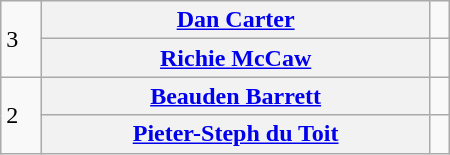<table class="wikitable plainrowheaders" width="300px">
<tr>
<td rowspan=2 width="20">3</td>
<th scope=row><a href='#'>Dan Carter</a></th>
<td></td>
</tr>
<tr>
<th scope=row><a href='#'>Richie McCaw</a></th>
<td></td>
</tr>
<tr>
<td rowspan=2 width="20">2</td>
<th scope=row><a href='#'>Beauden Barrett</a></th>
<td></td>
</tr>
<tr>
<th scope=row><a href='#'>Pieter-Steph du Toit</a></th>
<td></td>
</tr>
</table>
